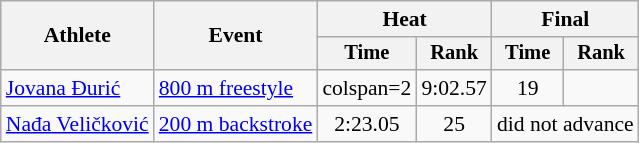<table class=wikitable style="font-size:90%">
<tr>
<th rowspan=2>Athlete</th>
<th rowspan=2>Event</th>
<th colspan="2">Heat</th>
<th colspan="2">Final</th>
</tr>
<tr style="font-size:95%">
<th>Time</th>
<th>Rank</th>
<th>Time</th>
<th>Rank</th>
</tr>
<tr align=center>
<td align=left><a href='#'>Jovana Đurić</a></td>
<td align=left><a href='#'>800 m freestyle</a></td>
<td>colspan=2 </td>
<td>9:02.57</td>
<td>19</td>
</tr>
<tr align=center>
<td align=left><a href='#'>Nađa Veličković</a></td>
<td align=left><a href='#'>200 m backstroke</a></td>
<td>2:23.05</td>
<td>25</td>
<td colspan=2>did not advance</td>
</tr>
</table>
